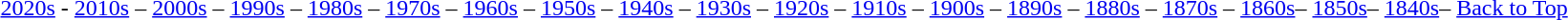<table class="toccolours" align="centre">
<tr>
<td><br><a href='#'>2020s</a>
-
<a href='#'>2010s</a> – <a href='#'>2000s</a> – <a href='#'>1990s</a> – <a href='#'>1980s</a> – <a href='#'>1970s</a> – <a href='#'>1960s</a> – <a href='#'>1950s</a> – <a href='#'>1940s</a> – <a href='#'>1930s</a> – <a href='#'>1920s</a> – <a href='#'>1910s</a> – <a href='#'>1900s</a> – <a href='#'>1890s</a> – <a href='#'>1880s</a> – <a href='#'>1870s</a> – <a href='#'>1860s</a>– <a href='#'>1850s</a>– <a href='#'>1840s</a>– <a href='#'>Back to Top</a></td>
</tr>
</table>
